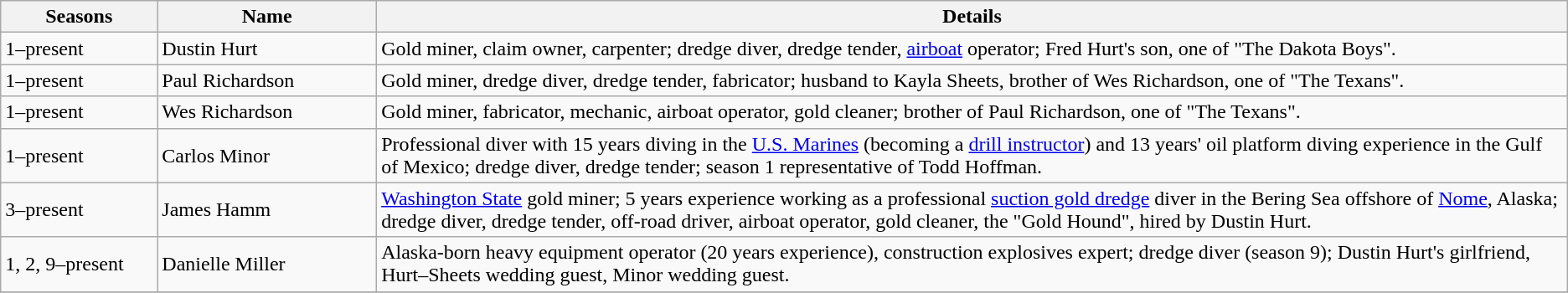<table class=wikitable>
<tr>
<th style="width:10%;">Seasons</th>
<th style="width:14%;">Name</th>
<th colspan="12" style="width:76%;">Details</th>
</tr>
<tr>
<td>1–present</td>
<td>Dustin Hurt</td>
<td>Gold miner, claim owner, carpenter; dredge diver, dredge tender, <a href='#'>airboat</a> operator; Fred Hurt's son, one of "The Dakota Boys".</td>
</tr>
<tr>
<td>1–present</td>
<td>Paul Richardson</td>
<td>Gold miner, dredge diver, dredge tender, fabricator; husband to Kayla Sheets, brother of Wes Richardson, one of "The Texans".</td>
</tr>
<tr>
<td>1–present</td>
<td>Wes Richardson</td>
<td>Gold miner, fabricator, mechanic, airboat operator, gold cleaner; brother of Paul Richardson, one of "The Texans".</td>
</tr>
<tr>
<td>1–present</td>
<td>Carlos Minor</td>
<td>Professional diver with 15 years diving in the <a href='#'>U.S. Marines</a> (becoming a <a href='#'>drill instructor</a>) and 13 years' oil platform diving experience in the Gulf of Mexico; dredge diver, dredge tender; season 1 representative of Todd Hoffman.</td>
</tr>
<tr>
<td>3–present</td>
<td>James Hamm</td>
<td><a href='#'>Washington State</a> gold miner; 5 years experience working as a professional <a href='#'>suction gold dredge</a> diver in the Bering Sea offshore of <a href='#'>Nome</a>, Alaska; dredge diver, dredge tender, off-road driver, airboat operator, gold cleaner, the "Gold Hound", hired by Dustin Hurt.</td>
</tr>
<tr>
<td>1, 2, 9–present</td>
<td>Danielle Miller</td>
<td>Alaska-born heavy equipment operator (20 years experience), construction explosives expert; dredge diver (season 9); Dustin Hurt's girlfriend, Hurt–Sheets wedding guest, Minor wedding guest.</td>
</tr>
<tr>
</tr>
</table>
